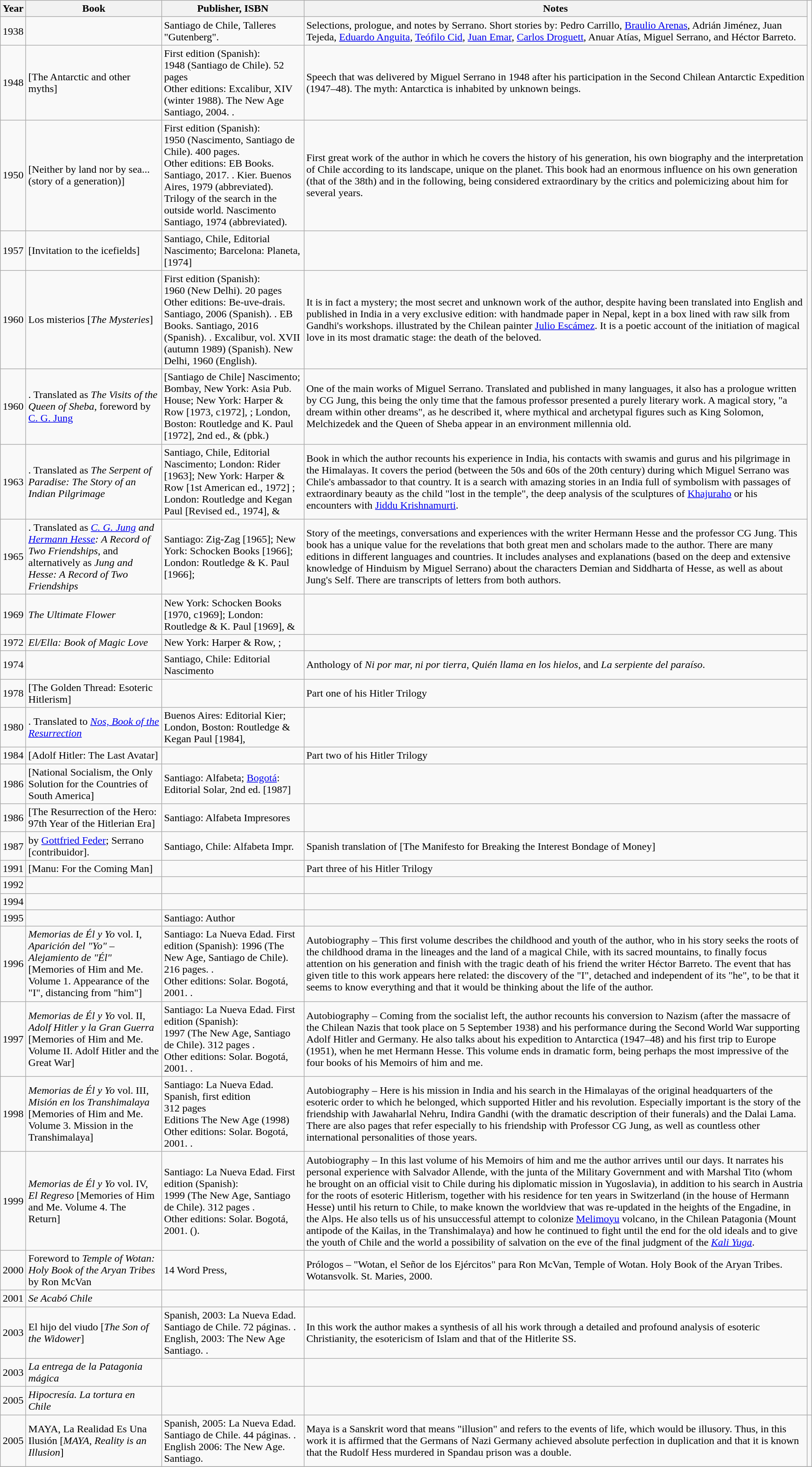<table class="wikitable">
<tr>
<th>Year</th>
<th>Book</th>
<th>Publisher, ISBN</th>
<th>Notes</th>
</tr>
<tr>
<td>1938</td>
<td></td>
<td>Santiago de Chile, Talleres "Gutenberg".</td>
<td>Selections, prologue, and notes by Serrano. Short stories by: Pedro Carrillo, <a href='#'>Braulio Arenas</a>, Adrián Jiménez, Juan Tejeda, <a href='#'>Eduardo Anguita</a>, <a href='#'>Teófilo Cid</a>, <a href='#'>Juan Emar</a>, <a href='#'>Carlos Droguett</a>, Anuar Atías, Miguel Serrano, and Héctor Barreto.</td>
</tr>
<tr>
<td>1948</td>
<td> [The Antarctic and other myths]</td>
<td>First edition (Spanish):<br>1948 (Santiago de Chile). 52 pages<br>Other editions:
Excalibur, XIV (winter 1988). 
The New Age Santiago, 2004. .</td>
<td>Speech that was delivered by Miguel Serrano in 1948 after his participation in the Second Chilean Antarctic Expedition (1947–48). The myth: Antarctica is inhabited by unknown beings.</td>
</tr>
<tr>
<td>1950</td>
<td> [Neither by land nor by sea... (story of a generation)]</td>
<td>First edition (Spanish):<br>1950 (Nascimento, Santiago de Chile). 400 pages.<br>Other editions:
EB Books. Santiago, 2017. . 
Kier. Buenos Aires, 1979 (abbreviated). 
Trilogy of the search in the outside world. Nascimento Santiago, 1974 (abbreviated).</td>
<td>First great work of the author in which he covers the history of his generation, his own biography and the interpretation of Chile according to its landscape, unique on the planet. This book had an enormous influence on his own generation (that of the 38th) and in the following, being considered extraordinary by the critics and polemicizing about him for several years.</td>
</tr>
<tr>
<td>1957</td>
<td> [Invitation to the icefields]</td>
<td>Santiago, Chile, Editorial Nascimento; Barcelona: Planeta, [1974] </td>
<td></td>
</tr>
<tr>
<td>1960</td>
<td>Los misterios [<em>The Mysteries</em>]</td>
<td>First edition (Spanish):<br>1960 (New Delhi). 20 pages<br>Other editions:
Be-uve-drais. Santiago, 2006 (Spanish). . 
EB Books. Santiago, 2016 (Spanish). . 
Excalibur, vol. XVII (autumn 1989) (Spanish). 
New Delhi, 1960 (English).</td>
<td>It is in fact a mystery; the most secret and unknown work of the author, despite having been translated into English and published in India in a very exclusive edition: with handmade paper in Nepal, kept in a box lined with raw silk from Gandhi's workshops. illustrated by the Chilean painter <a href='#'>Julio Escámez</a>. It is a poetic account of the initiation of magical love in its most dramatic stage: the death of the beloved.</td>
</tr>
<tr>
<td>1960</td>
<td>. Translated as <em>The Visits of the Queen of Sheba</em>, foreword by <a href='#'>C. G. Jung</a></td>
<td>[Santiago de Chile] Nascimento; Bombay, New York: Asia Pub. House; New York: Harper & Row [1973, c1972], ; London, Boston: Routledge and K. Paul [1972], 2nd ed.,  &  (pbk.)</td>
<td>One of the main works of Miguel Serrano. Translated and published in many languages, it also has a prologue written by CG Jung, this being the only time that the famous professor presented a purely literary work. A magical story, "a dream within other dreams", as he described it, where mythical and archetypal figures such as King Solomon, Melchizedek and the Queen of Sheba appear in an environment millennia old.</td>
</tr>
<tr>
<td>1963</td>
<td>. Translated as <em>The Serpent of Paradise: The Story of an Indian Pilgrimage</em></td>
<td>Santiago, Chile, Editorial Nascimento; London: Rider [1963]; New York: Harper & Row [1st American ed., 1972] ; London: Routledge and Kegan Paul [Revised ed., 1974],  & </td>
<td>Book in which the author recounts his experience in India, his contacts with swamis and gurus and his pilgrimage in the Himalayas. It covers the period (between the 50s and 60s of the 20th century) during which Miguel Serrano was Chile's ambassador to that country. It is a search with amazing stories in an India full of symbolism with passages of extraordinary beauty as the child "lost in the temple", the deep analysis of the sculptures of <a href='#'>Khajuraho</a> or his encounters with <a href='#'>Jiddu Krishnamurti</a>.</td>
</tr>
<tr>
<td>1965</td>
<td>. Translated as <em><a href='#'>C. G. Jung</a> and <a href='#'>Hermann Hesse</a>: A Record of Two Friendships</em>, and alternatively as <em>Jung and Hesse: A Record of Two Friendships</em></td>
<td>Santiago: Zig-Zag [1965]; New York: Schocken Books [1966]; London: Routledge & K. Paul [1966]; </td>
<td>Story of the meetings, conversations and experiences with the writer Hermann Hesse and the professor CG Jung. This book has a unique value for the revelations that both great men and scholars made to the author. There are many editions in different languages and countries. It includes analyses and explanations (based on the deep and extensive knowledge of Hinduism by Miguel Serrano) about the characters Demian and Siddharta of Hesse, as well as about Jung's Self. There are transcripts of letters from both authors.</td>
</tr>
<tr>
<td>1969</td>
<td><em>The Ultimate Flower</em></td>
<td>New York: Schocken Books [1970, c1969]; London: Routledge & K. Paul [1969],  & </td>
<td></td>
</tr>
<tr>
<td>1972</td>
<td><em>El/Ella: Book of Magic Love</em></td>
<td>New York: Harper & Row, ; </td>
<td></td>
</tr>
<tr>
<td>1974</td>
<td></td>
<td>Santiago, Chile: Editorial Nascimento</td>
<td>Anthology of <em>Ni por mar, ni por tierra</em>, <em>Quién llama en los hielos</em>, and <em>La serpiente del paraíso</em>.</td>
</tr>
<tr>
<td>1978</td>
<td> [The Golden Thread: Esoteric Hitlerism]</td>
<td></td>
<td>Part one of his Hitler Trilogy</td>
</tr>
<tr>
<td>1980</td>
<td>. Translated to <em><a href='#'>Nos, Book of the Resurrection</a></em></td>
<td>Buenos Aires: Editorial Kier; London, Boston: Routledge & Kegan Paul [1984], </td>
<td></td>
</tr>
<tr>
<td>1984</td>
<td> [Adolf Hitler: The Last Avatar]</td>
<td></td>
<td>Part two of his Hitler Trilogy</td>
</tr>
<tr>
<td>1986</td>
<td> [National Socialism, the Only Solution for the Countries of South America]</td>
<td>Santiago: Alfabeta; <a href='#'>Bogotá</a>: Editorial Solar, 2nd ed. [1987]</td>
<td></td>
</tr>
<tr>
<td>1986</td>
<td> [The Resurrection of the Hero: 97th Year of the Hitlerian Era]</td>
<td>Santiago: Alfabeta Impresores</td>
<td></td>
</tr>
<tr>
<td>1987</td>
<td> by <a href='#'>Gottfried Feder</a>; Serrano [contribuidor].</td>
<td>Santiago, Chile: Alfabeta Impr.</td>
<td>Spanish translation of  [The Manifesto for Breaking the Interest Bondage of Money]</td>
</tr>
<tr>
<td>1991</td>
<td> [Manu: For the Coming Man]</td>
<td></td>
<td>Part three of his Hitler Trilogy</td>
</tr>
<tr>
<td>1992</td>
<td></td>
<td></td>
<td></td>
</tr>
<tr>
<td>1994</td>
<td></td>
<td></td>
<td></td>
</tr>
<tr>
<td>1995</td>
<td></td>
<td>Santiago: Author</td>
<td></td>
</tr>
<tr>
<td>1996</td>
<td><em>Memorias de Él y Yo</em> vol. I, <em>Aparición del "Yo" – Alejamiento de "Él"</em> [Memories of Him and Me. Volume 1. Appearance of the "I", distancing from "him"]</td>
<td>Santiago: La Nueva Edad. First edition (Spanish): 1996 (The New Age, Santiago de Chile). 216 pages. .<br>Other editions: Solar. Bogotá, 2001. .</td>
<td>Autobiography – This first volume describes the childhood and youth of the author, who in his story seeks the roots of the childhood drama in the lineages and the land of a magical Chile, with its sacred mountains, to finally focus attention on his generation and finish with the tragic death of his friend the writer Héctor Barreto. The event that has given title to this work appears here related: the discovery of the "I", detached and independent of its "he", to be that it seems to know everything and that it would be thinking about the life of the author.</td>
</tr>
<tr>
<td>1997</td>
<td><em>Memorias de Él y Yo</em> vol. II, <em>Adolf Hitler y la Gran Guerra</em> [Memories of Him and Me. Volume II. Adolf Hitler and the Great War]</td>
<td>Santiago: La Nueva Edad. First edition (Spanish):<br>1997 (The New Age, Santiago de Chile). 312 pages .<br>Other editions:
Solar. Bogotá, 2001. .</td>
<td>Autobiography – Coming from the socialist left, the author recounts his conversion to Nazism (after the massacre of the Chilean Nazis that took place on 5 September 1938) and his performance during the Second World War supporting Adolf Hitler and Germany. He also talks about his expedition to Antarctica (1947–48) and his first trip to Europe (1951), when he met Hermann Hesse. This volume ends in dramatic form, being perhaps the most impressive of the four books of his Memoirs of him and me.</td>
</tr>
<tr>
<td>1998</td>
<td><em>Memorias de Él y Yo</em> vol. III, <em>Misión en los Transhimalaya</em> [Memories of Him and Me. Volume 3. Mission in the Transhimalaya]</td>
<td>Santiago: La Nueva Edad. Spanish, first edition<br>312 pages<br>Editions The New Age (1998) 
<br>Other editions:
Solar. Bogotá, 2001. .</td>
<td>Autobiography – Here is his mission in India and his search in the Himalayas of the original headquarters of the esoteric order to which he belonged, which supported Hitler and his revolution. Especially important is the story of the friendship with Jawaharlal Nehru, Indira Gandhi (with the dramatic description of their funerals) and the Dalai Lama. There are also pages that refer especially to his friendship with Professor CG Jung, as well as countless other international personalities of those years.</td>
</tr>
<tr>
<td>1999</td>
<td><em>Memorias de Él y Yo</em> vol. IV, <em>El Regreso</em> [Memories of Him and Me. Volume 4. The Return]</td>
<td>Santiago: La Nueva Edad. First edition (Spanish):<br>1999 (The New Age, Santiago de Chile). 312 pages .<br>Other editions:
Solar. Bogotá, 2001.  ().</td>
<td>Autobiography – In this last volume of his Memoirs of him and me the author arrives until our days. It narrates his personal experience with Salvador Allende, with the junta of the Military Government and with Marshal Tito (whom he brought on an official visit to Chile during his diplomatic mission in Yugoslavia), in addition to his search in Austria for the roots of esoteric Hitlerism, together with his residence for ten years in Switzerland (in the house of Hermann Hesse) until his return to Chile, to make known the worldview that was re-updated in the heights of the Engadine, in the Alps. He also tells us of his unsuccessful attempt to colonize <a href='#'>Melimoyu</a> volcano, in the Chilean Patagonia (Mount antipode of the Kailas, in the Transhimalaya) and how he continued to fight until the end for the old ideals and to give the youth of Chile and the world a possibility of salvation on the eve of the final judgment of the <em><a href='#'>Kali Yuga</a></em>.</td>
</tr>
<tr>
<td>2000</td>
<td>Foreword to <em>Temple of Wotan: Holy Book of the Aryan Tribes</em> by Ron McVan</td>
<td>14 Word Press, </td>
<td>Prólogos – "Wotan, el Señor de los Ejércitos" para Ron McVan, Temple of Wotan. Holy Book of the Aryan Tribes. Wotansvolk. St. Maries, 2000.</td>
</tr>
<tr>
<td>2001</td>
<td><em>Se Acabó Chile</em></td>
<td></td>
<td></td>
</tr>
<tr>
<td>2003</td>
<td>El hijo del viudo [<em>The Son of the Widower</em>]</td>
<td>Spanish, 2003: La Nueva Edad. Santiago de Chile. 72 páginas. . English, 2003: The New Age Santiago. .</td>
<td>In this work the author makes a synthesis of all his work through a detailed and profound analysis of esoteric Christianity, the esotericism of Islam and that of the Hitlerite SS.</td>
</tr>
<tr>
<td>2003</td>
<td><em>La entrega de la Patagonia mágica</em></td>
<td></td>
<td></td>
</tr>
<tr>
<td>2005</td>
<td><em>Hipocresía. La tortura en Chile</em></td>
<td></td>
<td></td>
</tr>
<tr>
<td>2005</td>
<td>MAYA, La Realidad Es Una Ilusión [<em>MAYA, Reality is an Illusion</em>]</td>
<td>Spanish, 2005: La Nueva Edad. Santiago de Chile. 44 páginas. .<br>English 2006: The New Age. Santiago. </td>
<td>Maya is a Sanskrit word that means "illusion" and refers to the events of life, which would be illusory. Thus, in this work it is affirmed that the Germans of Nazi Germany achieved absolute perfection in duplication and that it is known that the Rudolf Hess murdered in Spandau prison was a double.</td>
<td></td>
</tr>
<tr>
</tr>
</table>
